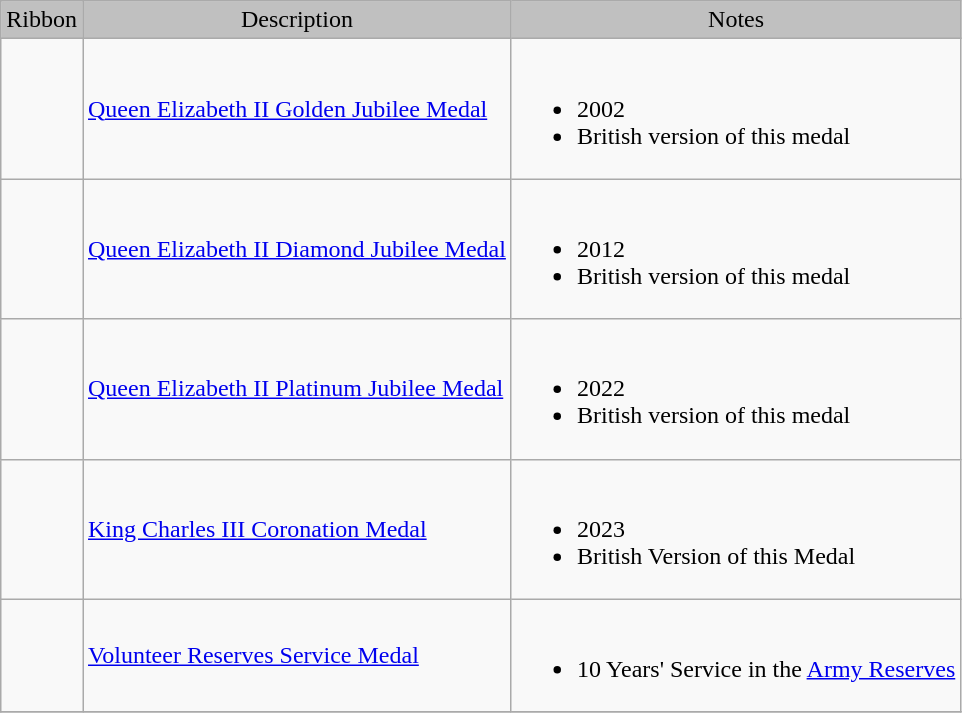<table class="wikitable">
<tr bgcolor="silver" align="center">
<td>Ribbon</td>
<td>Description</td>
<td>Notes</td>
</tr>
<tr>
<td></td>
<td><a href='#'>Queen Elizabeth II Golden Jubilee Medal</a></td>
<td><br><ul><li>2002</li><li>British version of this medal</li></ul></td>
</tr>
<tr>
<td></td>
<td><a href='#'>Queen Elizabeth II Diamond Jubilee Medal</a></td>
<td><br><ul><li>2012</li><li>British version of this medal</li></ul></td>
</tr>
<tr>
<td></td>
<td><a href='#'>Queen Elizabeth II Platinum Jubilee Medal</a></td>
<td><br><ul><li>2022</li><li>British version of this medal</li></ul></td>
</tr>
<tr>
<td></td>
<td><a href='#'>King Charles III Coronation Medal</a></td>
<td><br><ul><li>2023</li><li>British Version of this Medal</li></ul></td>
</tr>
<tr>
<td></td>
<td><a href='#'>Volunteer Reserves Service Medal</a></td>
<td><br><ul><li>10 Years' Service in the <a href='#'>Army Reserves</a></li></ul></td>
</tr>
<tr>
</tr>
</table>
